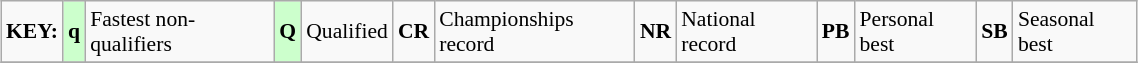<table class="wikitable" style="margin:0.5em auto; font-size:90%;position:relative;" width=60%>
<tr>
<td><strong>KEY:</strong></td>
<td bgcolor=ccffcc align=center><strong>q</strong></td>
<td>Fastest non-qualifiers</td>
<td bgcolor=ccffcc align=center><strong>Q</strong></td>
<td>Qualified</td>
<td align=center><strong>CR</strong></td>
<td>Championships record</td>
<td align=center><strong>NR</strong></td>
<td>National record</td>
<td align=center><strong>PB</strong></td>
<td>Personal best</td>
<td align=center><strong>SB</strong></td>
<td>Seasonal best</td>
</tr>
<tr>
</tr>
</table>
